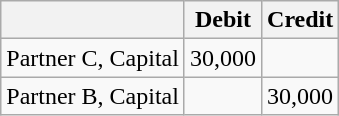<table class="wikitable">
<tr>
<th></th>
<th>Debit</th>
<th>Credit</th>
</tr>
<tr>
<td>Partner C, Capital</td>
<td>30,000</td>
<td></td>
</tr>
<tr>
<td>Partner B, Capital</td>
<td></td>
<td>30,000</td>
</tr>
</table>
